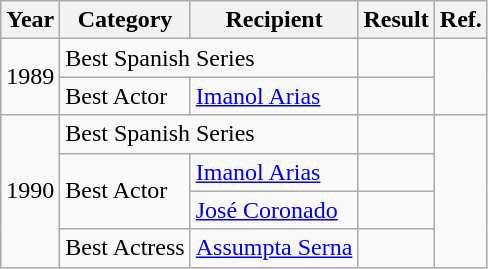<table class = "wikitable sortable">
<tr>
<th>Year</th>
<th>Category</th>
<th>Recipient</th>
<th>Result</th>
<th>Ref.</th>
</tr>
<tr>
<td rowspan=2>1989</td>
<td colspan=2>Best Spanish Series</td>
<td></td>
<td rowspan=2></td>
</tr>
<tr>
<td>Best Actor</td>
<td><a href='#'>Imanol Arias</a></td>
<td></td>
</tr>
<tr>
<td rowspan=4>1990</td>
<td colspan=2>Best Spanish Series</td>
<td></td>
<td rowspan=4></td>
</tr>
<tr>
<td rowspan=2>Best Actor</td>
<td><a href='#'>Imanol Arias</a></td>
<td></td>
</tr>
<tr>
<td><a href='#'>José Coronado</a></td>
<td></td>
</tr>
<tr>
<td>Best Actress</td>
<td><a href='#'>Assumpta Serna</a></td>
<td></td>
</tr>
</table>
